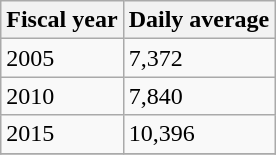<table class="wikitable">
<tr>
<th>Fiscal year</th>
<th>Daily average</th>
</tr>
<tr>
<td>2005</td>
<td>7,372</td>
</tr>
<tr>
<td>2010</td>
<td>7,840</td>
</tr>
<tr>
<td>2015</td>
<td>10,396</td>
</tr>
<tr>
</tr>
</table>
